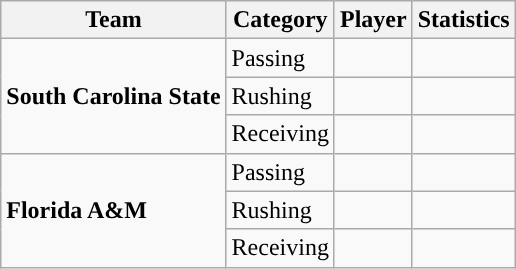<table class="wikitable" style="float: left;">
<tr>
<th>Team</th>
<th>Category</th>
<th>Player</th>
<th>Statistics</th>
</tr>
<tr>
<td rowspan=3><strong>South Carolina State</strong></td>
<td>Passing</td>
<td> </td>
<td> </td>
</tr>
<tr>
<td>Rushing</td>
<td> </td>
<td> </td>
</tr>
<tr>
<td>Receiving</td>
<td> </td>
<td> </td>
</tr>
<tr>
<td rowspan=3><strong>Florida A&M</strong></td>
<td>Passing</td>
<td> </td>
<td> </td>
</tr>
<tr>
<td>Rushing</td>
<td> </td>
<td> </td>
</tr>
<tr>
<td>Receiving</td>
<td> </td>
<td> </td>
</tr>
</table>
